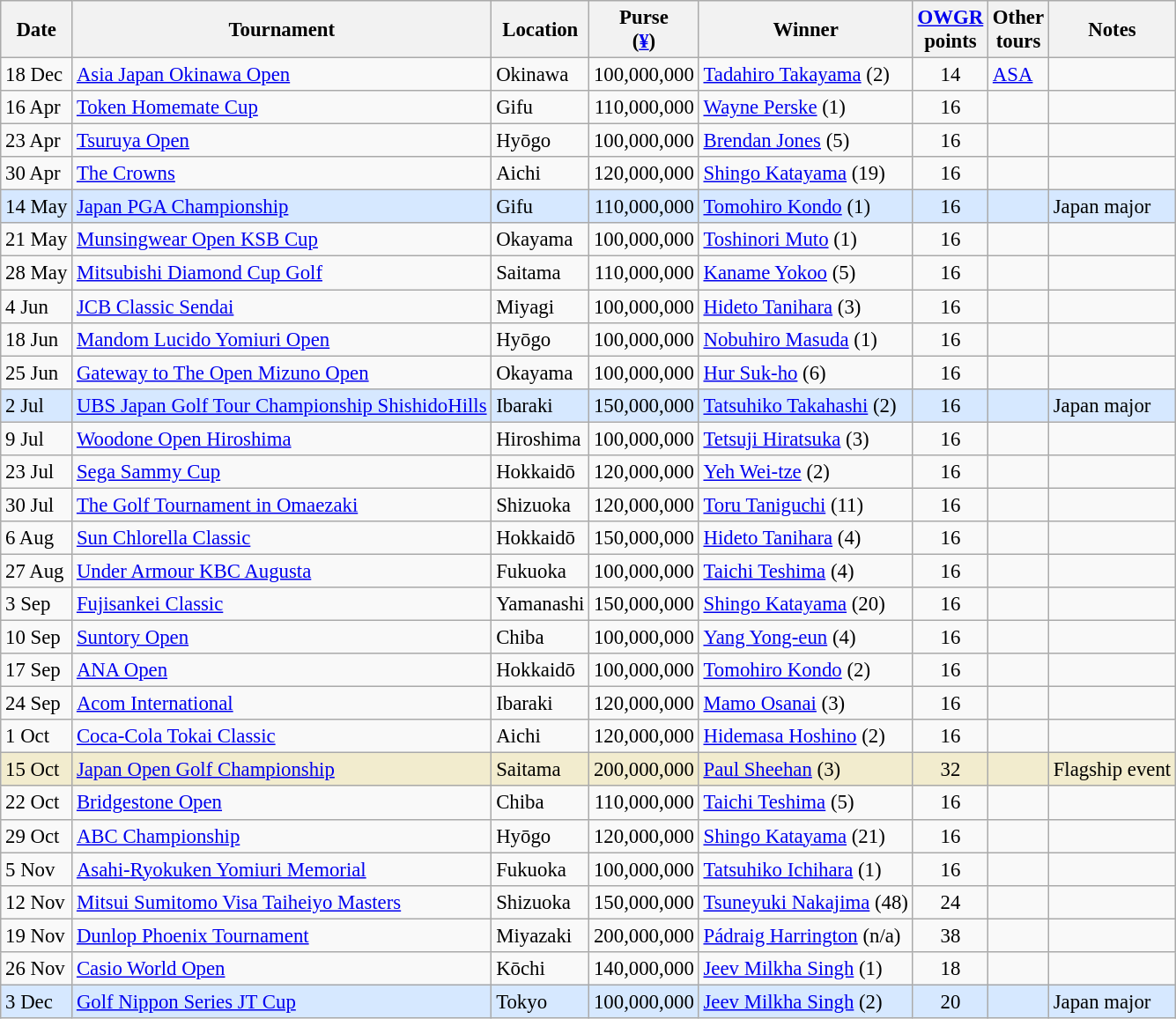<table class="wikitable" style="font-size:95%">
<tr>
<th>Date</th>
<th>Tournament</th>
<th>Location</th>
<th>Purse<br>(<a href='#'>¥</a>)</th>
<th>Winner</th>
<th><a href='#'>OWGR</a><br>points</th>
<th>Other<br>tours</th>
<th>Notes</th>
</tr>
<tr>
<td>18 Dec</td>
<td><a href='#'>Asia Japan Okinawa Open</a></td>
<td>Okinawa</td>
<td align=right>100,000,000</td>
<td> <a href='#'>Tadahiro Takayama</a> (2)</td>
<td align=center>14</td>
<td><a href='#'>ASA</a></td>
<td></td>
</tr>
<tr>
<td>16 Apr</td>
<td><a href='#'>Token Homemate Cup</a></td>
<td>Gifu</td>
<td align=right>110,000,000</td>
<td> <a href='#'>Wayne Perske</a> (1)</td>
<td align=center>16</td>
<td></td>
<td></td>
</tr>
<tr>
<td>23 Apr</td>
<td><a href='#'>Tsuruya Open</a></td>
<td>Hyōgo</td>
<td align=right>100,000,000</td>
<td> <a href='#'>Brendan Jones</a> (5)</td>
<td align=center>16</td>
<td></td>
<td></td>
</tr>
<tr>
<td>30 Apr</td>
<td><a href='#'>The Crowns</a></td>
<td>Aichi</td>
<td align=right>120,000,000</td>
<td> <a href='#'>Shingo Katayama</a> (19)</td>
<td align=center>16</td>
<td></td>
<td></td>
</tr>
<tr style="background:#D6E8FF;">
<td>14 May</td>
<td><a href='#'>Japan PGA Championship</a></td>
<td>Gifu</td>
<td align=right>110,000,000</td>
<td> <a href='#'>Tomohiro Kondo</a> (1)</td>
<td align=center>16</td>
<td></td>
<td>Japan major</td>
</tr>
<tr>
<td>21 May</td>
<td><a href='#'>Munsingwear Open KSB Cup</a></td>
<td>Okayama</td>
<td align=right>100,000,000</td>
<td> <a href='#'>Toshinori Muto</a> (1)</td>
<td align=center>16</td>
<td></td>
<td></td>
</tr>
<tr>
<td>28 May</td>
<td><a href='#'>Mitsubishi Diamond Cup Golf</a></td>
<td>Saitama</td>
<td align=right>110,000,000</td>
<td> <a href='#'>Kaname Yokoo</a> (5)</td>
<td align=center>16</td>
<td></td>
<td></td>
</tr>
<tr>
<td>4 Jun</td>
<td><a href='#'>JCB Classic Sendai</a></td>
<td>Miyagi</td>
<td align=right>100,000,000</td>
<td> <a href='#'>Hideto Tanihara</a> (3)</td>
<td align=center>16</td>
<td></td>
<td></td>
</tr>
<tr>
<td>18 Jun</td>
<td><a href='#'>Mandom Lucido Yomiuri Open</a></td>
<td>Hyōgo</td>
<td align=right>100,000,000</td>
<td> <a href='#'>Nobuhiro Masuda</a> (1)</td>
<td align=center>16</td>
<td></td>
<td></td>
</tr>
<tr>
<td>25 Jun</td>
<td><a href='#'>Gateway to The Open Mizuno Open</a></td>
<td>Okayama</td>
<td align=right>100,000,000</td>
<td> <a href='#'>Hur Suk-ho</a> (6)</td>
<td align=center>16</td>
<td></td>
<td></td>
</tr>
<tr style="background:#D6E8FF;">
<td>2 Jul</td>
<td><a href='#'>UBS Japan Golf Tour Championship ShishidoHills</a></td>
<td>Ibaraki</td>
<td align=right>150,000,000</td>
<td> <a href='#'>Tatsuhiko Takahashi</a> (2)</td>
<td align=center>16</td>
<td></td>
<td>Japan major</td>
</tr>
<tr>
<td>9 Jul</td>
<td><a href='#'>Woodone Open Hiroshima</a></td>
<td>Hiroshima</td>
<td align=right>100,000,000</td>
<td> <a href='#'>Tetsuji Hiratsuka</a> (3)</td>
<td align=center>16</td>
<td></td>
<td></td>
</tr>
<tr>
<td>23 Jul</td>
<td><a href='#'>Sega Sammy Cup</a></td>
<td>Hokkaidō</td>
<td align=right>120,000,000</td>
<td> <a href='#'>Yeh Wei-tze</a> (2)</td>
<td align=center>16</td>
<td></td>
<td></td>
</tr>
<tr>
<td>30 Jul</td>
<td><a href='#'>The Golf Tournament in Omaezaki</a></td>
<td>Shizuoka</td>
<td align=right>120,000,000</td>
<td> <a href='#'>Toru Taniguchi</a> (11)</td>
<td align=center>16</td>
<td></td>
<td></td>
</tr>
<tr>
<td>6 Aug</td>
<td><a href='#'>Sun Chlorella Classic</a></td>
<td>Hokkaidō</td>
<td align=right>150,000,000</td>
<td> <a href='#'>Hideto Tanihara</a> (4)</td>
<td align=center>16</td>
<td></td>
<td></td>
</tr>
<tr>
<td>27 Aug</td>
<td><a href='#'>Under Armour KBC Augusta</a></td>
<td>Fukuoka</td>
<td align=right>100,000,000</td>
<td> <a href='#'>Taichi Teshima</a> (4)</td>
<td align=center>16</td>
<td></td>
<td></td>
</tr>
<tr>
<td>3 Sep</td>
<td><a href='#'>Fujisankei Classic</a></td>
<td>Yamanashi</td>
<td align=right>150,000,000</td>
<td> <a href='#'>Shingo Katayama</a> (20)</td>
<td align=center>16</td>
<td></td>
<td></td>
</tr>
<tr>
<td>10 Sep</td>
<td><a href='#'>Suntory Open</a></td>
<td>Chiba</td>
<td align=right>100,000,000</td>
<td> <a href='#'>Yang Yong-eun</a> (4)</td>
<td align=center>16</td>
<td></td>
<td></td>
</tr>
<tr>
<td>17 Sep</td>
<td><a href='#'>ANA Open</a></td>
<td>Hokkaidō</td>
<td align=right>100,000,000</td>
<td> <a href='#'>Tomohiro Kondo</a> (2)</td>
<td align=center>16</td>
<td></td>
<td></td>
</tr>
<tr>
<td>24 Sep</td>
<td><a href='#'>Acom International</a></td>
<td>Ibaraki</td>
<td align=right>120,000,000</td>
<td> <a href='#'>Mamo Osanai</a> (3)</td>
<td align=center>16</td>
<td></td>
<td></td>
</tr>
<tr>
<td>1 Oct</td>
<td><a href='#'>Coca-Cola Tokai Classic</a></td>
<td>Aichi</td>
<td align=right>120,000,000</td>
<td> <a href='#'>Hidemasa Hoshino</a> (2)</td>
<td align=center>16</td>
<td></td>
<td></td>
</tr>
<tr style="background:#f2ecce;">
<td>15 Oct</td>
<td><a href='#'>Japan Open Golf Championship</a></td>
<td>Saitama</td>
<td align=right>200,000,000</td>
<td> <a href='#'>Paul Sheehan</a> (3)</td>
<td align=center>32</td>
<td></td>
<td>Flagship event</td>
</tr>
<tr>
<td>22 Oct</td>
<td><a href='#'>Bridgestone Open</a></td>
<td>Chiba</td>
<td align=right>110,000,000</td>
<td> <a href='#'>Taichi Teshima</a> (5)</td>
<td align=center>16</td>
<td></td>
<td></td>
</tr>
<tr>
<td>29 Oct</td>
<td><a href='#'>ABC Championship</a></td>
<td>Hyōgo</td>
<td align=right>120,000,000</td>
<td> <a href='#'>Shingo Katayama</a> (21)</td>
<td align=center>16</td>
<td></td>
<td></td>
</tr>
<tr>
<td>5 Nov</td>
<td><a href='#'>Asahi-Ryokuken Yomiuri Memorial</a></td>
<td>Fukuoka</td>
<td align=right>100,000,000</td>
<td> <a href='#'>Tatsuhiko Ichihara</a> (1)</td>
<td align=center>16</td>
<td></td>
<td></td>
</tr>
<tr>
<td>12 Nov</td>
<td><a href='#'>Mitsui Sumitomo Visa Taiheiyo Masters</a></td>
<td>Shizuoka</td>
<td align=right>150,000,000</td>
<td> <a href='#'>Tsuneyuki Nakajima</a> (48)</td>
<td align=center>24</td>
<td></td>
<td></td>
</tr>
<tr>
<td>19 Nov</td>
<td><a href='#'>Dunlop Phoenix Tournament</a></td>
<td>Miyazaki</td>
<td align=right>200,000,000</td>
<td> <a href='#'>Pádraig Harrington</a> (n/a)</td>
<td align=center>38</td>
<td></td>
<td></td>
</tr>
<tr>
<td>26 Nov</td>
<td><a href='#'>Casio World Open</a></td>
<td>Kōchi</td>
<td align=right>140,000,000</td>
<td> <a href='#'>Jeev Milkha Singh</a> (1)</td>
<td align=center>18</td>
<td></td>
<td></td>
</tr>
<tr style="background:#D6E8FF;">
<td>3 Dec</td>
<td><a href='#'>Golf Nippon Series JT Cup</a></td>
<td>Tokyo</td>
<td align=right>100,000,000</td>
<td> <a href='#'>Jeev Milkha Singh</a> (2)</td>
<td align=center>20</td>
<td></td>
<td>Japan major</td>
</tr>
</table>
